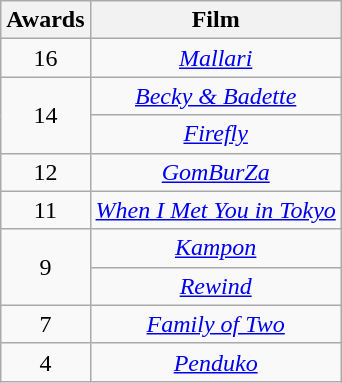<table class="wikitable" style="text-align:center">
<tr>
<th scope="col">Awards</th>
<th scope="col">Film</th>
</tr>
<tr>
<td>16</td>
<td><em><a href='#'>Mallari</a></em></td>
</tr>
<tr>
<td rowspan="2">14</td>
<td><em><a href='#'>Becky & Badette</a></em></td>
</tr>
<tr>
<td><em><a href='#'>Firefly</a></em></td>
</tr>
<tr>
<td>12</td>
<td><em><a href='#'>GomBurZa</a></em></td>
</tr>
<tr>
<td>11</td>
<td><em><a href='#'>When I Met You in Tokyo</a></em></td>
</tr>
<tr>
<td rowspan="2">9</td>
<td><em><a href='#'>Kampon</a></em></td>
</tr>
<tr>
<td><em><a href='#'>Rewind</a></em></td>
</tr>
<tr>
<td>7</td>
<td><em><a href='#'>Family of Two</a></em></td>
</tr>
<tr>
<td>4</td>
<td><em><a href='#'>Penduko</a></em></td>
</tr>
</table>
